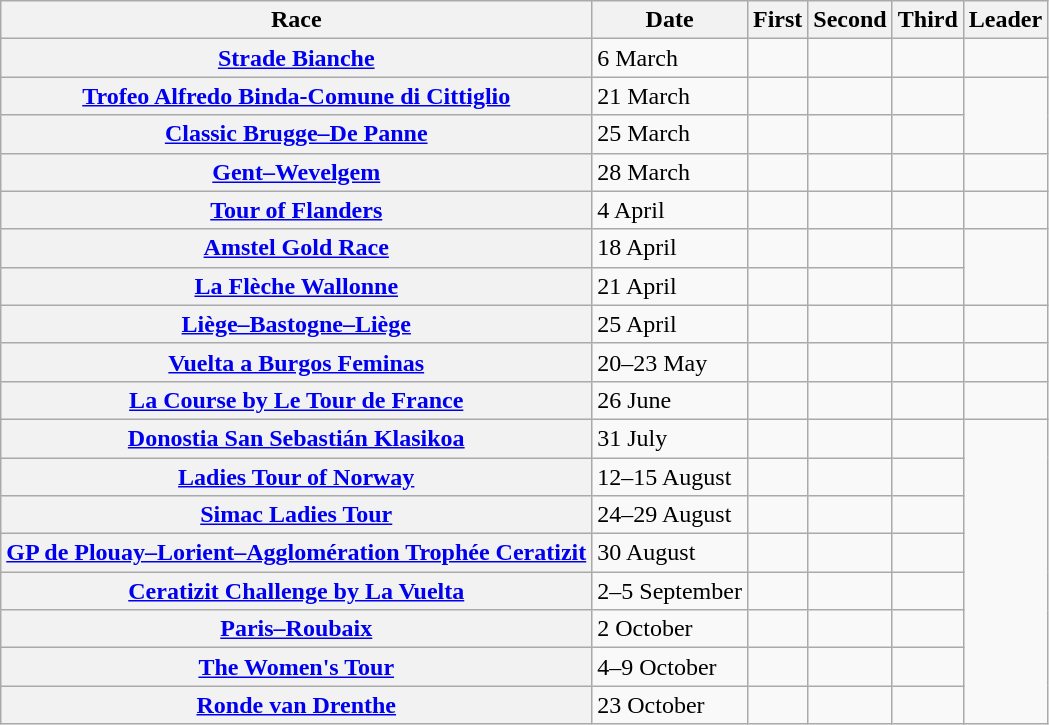<table class="wikitable plainrowheaders">
<tr>
<th scope=col>Race</th>
<th scope=col>Date</th>
<th scope=col>First</th>
<th scope=col>Second</th>
<th scope=col>Third</th>
<th scope=col> Leader</th>
</tr>
<tr>
<th scope=row> <a href='#'>Strade Bianche</a></th>
<td>6 March</td>
<td></td>
<td></td>
<td></td>
<td></td>
</tr>
<tr>
<th scope=row> <a href='#'>Trofeo Alfredo Binda-Comune di Cittiglio</a></th>
<td>21 March</td>
<td></td>
<td></td>
<td></td>
<td rowspan=2></td>
</tr>
<tr>
<th scope=row> <a href='#'>Classic Brugge–De Panne</a></th>
<td>25 March</td>
<td></td>
<td></td>
<td></td>
</tr>
<tr>
<th scope=row> <a href='#'>Gent–Wevelgem</a></th>
<td>28 March</td>
<td></td>
<td></td>
<td></td>
<td></td>
</tr>
<tr>
<th scope=row> <a href='#'>Tour of Flanders</a></th>
<td>4 April</td>
<td></td>
<td></td>
<td></td>
<td></td>
</tr>
<tr>
<th scope=row> <a href='#'>Amstel Gold Race</a></th>
<td>18 April</td>
<td></td>
<td></td>
<td></td>
<td rowspan=2></td>
</tr>
<tr>
<th scope=row> <a href='#'>La Flèche Wallonne</a></th>
<td>21 April</td>
<td></td>
<td></td>
<td></td>
</tr>
<tr>
<th scope=row> <a href='#'>Liège–Bastogne–Liège</a></th>
<td>25 April</td>
<td></td>
<td></td>
<td></td>
<td></td>
</tr>
<tr>
<th scope=row> <a href='#'>Vuelta a Burgos Feminas</a></th>
<td>20–23 May</td>
<td></td>
<td></td>
<td></td>
<td></td>
</tr>
<tr>
<th scope=row> <a href='#'>La Course by Le Tour de France</a></th>
<td>26 June</td>
<td></td>
<td></td>
<td></td>
<td></td>
</tr>
<tr>
<th scope=row> <a href='#'>Donostia San Sebastián Klasikoa</a></th>
<td>31 July</td>
<td></td>
<td></td>
<td></td>
<td rowspan=8></td>
</tr>
<tr>
<th scope=row> <a href='#'>Ladies Tour of Norway</a></th>
<td>12–15 August</td>
<td></td>
<td></td>
<td></td>
</tr>
<tr>
<th scope=row> <a href='#'>Simac Ladies Tour</a></th>
<td>24–29 August</td>
<td></td>
<td></td>
<td></td>
</tr>
<tr>
<th scope=row> <a href='#'>GP de Plouay–Lorient–Agglomération Trophée Ceratizit</a></th>
<td>30 August</td>
<td></td>
<td></td>
<td></td>
</tr>
<tr>
<th scope=row> <a href='#'>Ceratizit Challenge by La Vuelta</a></th>
<td>2–5 September</td>
<td></td>
<td></td>
<td></td>
</tr>
<tr>
<th scope=row> <a href='#'>Paris–Roubaix</a></th>
<td>2 October</td>
<td></td>
<td></td>
<td></td>
</tr>
<tr>
<th scope=row> <a href='#'>The Women's Tour</a></th>
<td>4–9 October</td>
<td></td>
<td></td>
<td></td>
</tr>
<tr>
<th scope=row> <a href='#'>Ronde van Drenthe</a></th>
<td>23 October</td>
<td></td>
<td></td>
<td></td>
</tr>
</table>
